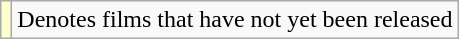<table class="wikitable sortable">
<tr>
<td style="background:#ffc;"></td>
<td>Denotes films that have not yet been released</td>
</tr>
</table>
